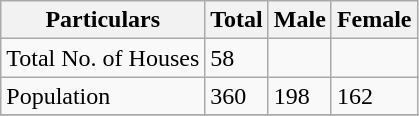<table class="wikitable sortable">
<tr>
<th>Particulars</th>
<th>Total</th>
<th>Male</th>
<th>Female</th>
</tr>
<tr>
<td>Total No. of Houses</td>
<td>58</td>
<td></td>
<td></td>
</tr>
<tr>
<td>Population</td>
<td>360</td>
<td>198</td>
<td>162</td>
</tr>
<tr>
</tr>
</table>
